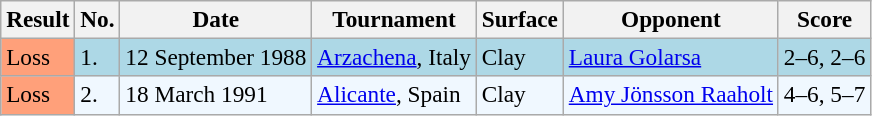<table class="sortable wikitable" style="font-size:97%">
<tr>
<th>Result</th>
<th>No.</th>
<th>Date</th>
<th>Tournament</th>
<th>Surface</th>
<th>Opponent</th>
<th>Score</th>
</tr>
<tr bgcolor="lightblue">
<td style="background:#ffa07a;">Loss</td>
<td>1.</td>
<td>12 September 1988</td>
<td><a href='#'>Arzachena</a>, Italy</td>
<td>Clay</td>
<td> <a href='#'>Laura Golarsa</a></td>
<td>2–6, 2–6</td>
</tr>
<tr bgcolor="#f0f8ff">
<td style="background:#ffa07a;">Loss</td>
<td>2.</td>
<td>18 March 1991</td>
<td><a href='#'>Alicante</a>, Spain</td>
<td>Clay</td>
<td> <a href='#'>Amy Jönsson Raaholt</a></td>
<td>4–6, 5–7</td>
</tr>
</table>
